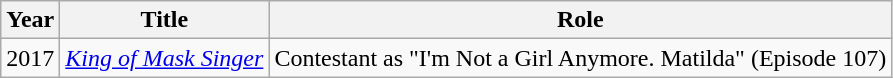<table class="wikitable">
<tr>
<th width="10">Year</th>
<th>Title</th>
<th>Role</th>
</tr>
<tr>
<td>2017</td>
<td><em><a href='#'>King of Mask Singer</a></em></td>
<td>Contestant as "I'm Not a Girl Anymore. Matilda" (Episode 107)</td>
</tr>
</table>
